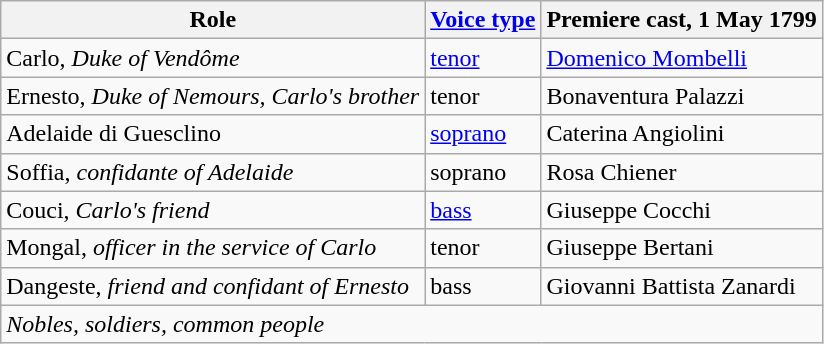<table class="wikitable">
<tr>
<th>Role</th>
<th><a href='#'>Voice type</a></th>
<th>Premiere cast, 1 May 1799</th>
</tr>
<tr>
<td>Carlo, <em>Duke of Vendôme</em></td>
<td><a href='#'>tenor</a></td>
<td><a href='#'>Domenico Mombelli</a></td>
</tr>
<tr>
<td>Ernesto, <em>Duke of Nemours, Carlo's brother</em></td>
<td>tenor</td>
<td>Bonaventura Palazzi</td>
</tr>
<tr>
<td>Adelaide di Guesclino</td>
<td><a href='#'>soprano</a></td>
<td>Caterina Angiolini</td>
</tr>
<tr>
<td>Soffia, <em>confidante of Adelaide</em></td>
<td>soprano</td>
<td>Rosa Chiener</td>
</tr>
<tr>
<td>Couci, <em>Carlo's friend</em></td>
<td><a href='#'>bass</a></td>
<td>Giuseppe Cocchi</td>
</tr>
<tr>
<td>Mongal, <em>officer in the service of Carlo</em></td>
<td>tenor</td>
<td>Giuseppe Bertani</td>
</tr>
<tr>
<td>Dangeste, <em>friend and confidant of Ernesto</em></td>
<td>bass</td>
<td>Giovanni Battista Zanardi</td>
</tr>
<tr>
<td colspan="3"><em>Nobles, soldiers, common people</em></td>
</tr>
</table>
